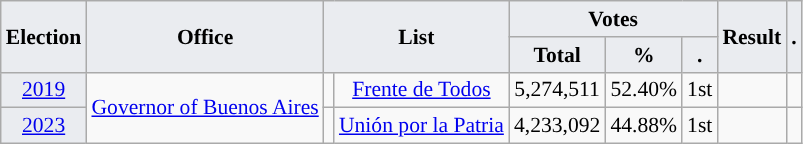<table class="wikitable" style="font-size:90%; text-align:center;">
<tr>
<th style="background-color:#EAECF0;" rowspan=2>Election</th>
<th style="background-color:#EAECF0;" rowspan=2>Office</th>
<th style="background-color:#EAECF0;" colspan=2 rowspan=2>List</th>
<th style="background-color:#EAECF0;" colspan=3>Votes</th>
<th style="background-color:#EAECF0;" rowspan=2>Result</th>
<th style="background-color:#EAECF0;" rowspan=2>.</th>
</tr>
<tr>
<th style="background-color:#EAECF0;">Total</th>
<th style="background-color:#EAECF0;">%</th>
<th style="background-color:#EAECF0;">.</th>
</tr>
<tr>
<td style="background-color:#EAECF0;"><a href='#'>2019</a></td>
<td rowspan="2"><a href='#'>Governor of Buenos Aires</a></td>
<td style="background-color:"></td>
<td><a href='#'>Frente de Todos</a></td>
<td>5,274,511</td>
<td>52.40%</td>
<td>1st</td>
<td></td>
<td></td>
</tr>
<tr>
<td style="background-color:#EAECF0;"><a href='#'>2023</a></td>
<td style="background-color:"></td>
<td><a href='#'>Unión por la Patria</a></td>
<td>4,233,092</td>
<td>44.88%</td>
<td>1st</td>
<td></td>
<td></td>
</tr>
</table>
